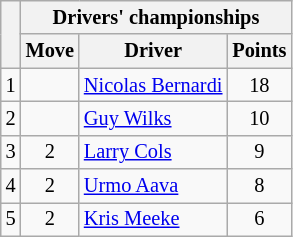<table class="wikitable" style="font-size:85%;">
<tr>
<th rowspan="2"></th>
<th colspan="3">Drivers' championships</th>
</tr>
<tr>
<th>Move</th>
<th>Driver</th>
<th>Points</th>
</tr>
<tr>
<td align="center">1</td>
<td align="center"></td>
<td> <a href='#'>Nicolas Bernardi</a></td>
<td align="center">18</td>
</tr>
<tr>
<td align="center">2</td>
<td align="center"></td>
<td> <a href='#'>Guy Wilks</a></td>
<td align="center">10</td>
</tr>
<tr>
<td align="center">3</td>
<td align="center"> 2</td>
<td> <a href='#'>Larry Cols</a></td>
<td align="center">9</td>
</tr>
<tr>
<td align="center">4</td>
<td align="center"> 2</td>
<td> <a href='#'>Urmo Aava</a></td>
<td align="center">8</td>
</tr>
<tr>
<td align="center">5</td>
<td align="center"> 2</td>
<td> <a href='#'>Kris Meeke</a></td>
<td align="center">6</td>
</tr>
</table>
